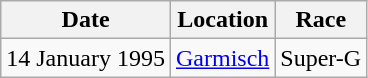<table class="wikitable">
<tr>
<th><strong>Date</strong></th>
<th><strong>Location</strong></th>
<th><strong>Race</strong></th>
</tr>
<tr>
<td>14 January 1995</td>
<td> <a href='#'>Garmisch</a></td>
<td>Super-G</td>
</tr>
</table>
